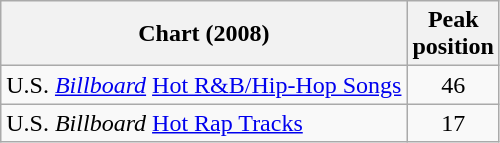<table class="wikitable">
<tr>
<th align="left">Chart (2008)</th>
<th align="center">Peak<br>position</th>
</tr>
<tr>
<td align="left">U.S. <a href='#'><em>Billboard</em></a> <a href='#'>Hot R&B/Hip-Hop Songs</a></td>
<td align="center">46</td>
</tr>
<tr>
<td align="left">U.S. <em>Billboard</em> <a href='#'>Hot Rap Tracks</a></td>
<td align="center">17</td>
</tr>
</table>
